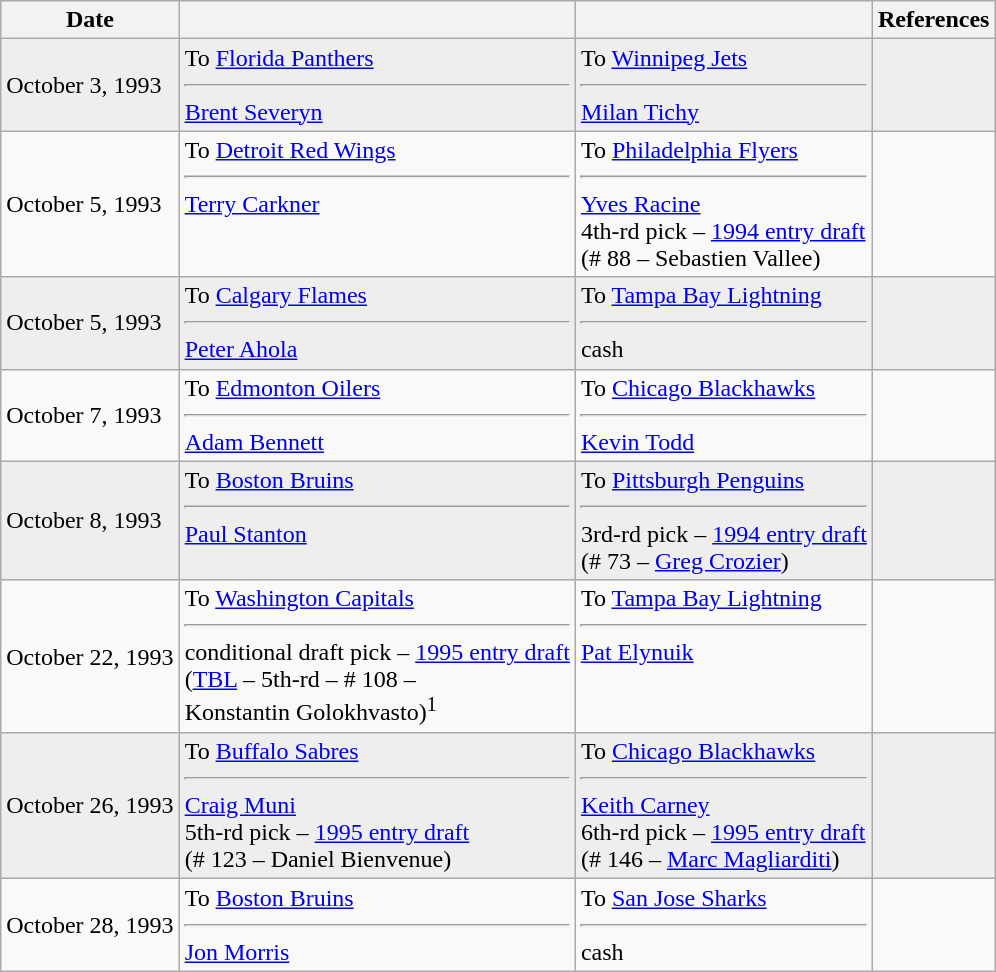<table class="wikitable">
<tr>
<th>Date</th>
<th></th>
<th></th>
<th>References</th>
</tr>
<tr bgcolor="#eeeeee">
<td>October 3, 1993</td>
<td valign="top">To <a href='#'>Florida Panthers</a><hr><a href='#'>Brent Severyn</a></td>
<td valign="top">To <a href='#'>Winnipeg Jets</a><hr><a href='#'>Milan Tichy</a></td>
<td></td>
</tr>
<tr>
<td>October 5, 1993</td>
<td valign="top">To <a href='#'>Detroit Red Wings</a><hr><a href='#'>Terry Carkner</a></td>
<td valign="top">To <a href='#'>Philadelphia Flyers</a><hr><a href='#'>Yves Racine</a><br>4th-rd pick – <a href='#'>1994 entry draft</a><br>(# 88 – Sebastien Vallee)</td>
<td></td>
</tr>
<tr bgcolor="#eeeeee">
<td>October 5, 1993</td>
<td valign="top">To <a href='#'>Calgary Flames</a><hr><a href='#'>Peter Ahola</a></td>
<td valign="top">To <a href='#'>Tampa Bay Lightning</a><hr>cash</td>
<td></td>
</tr>
<tr>
<td>October 7, 1993</td>
<td valign="top">To <a href='#'>Edmonton Oilers</a><hr><a href='#'>Adam Bennett</a></td>
<td valign="top">To <a href='#'>Chicago Blackhawks</a><hr><a href='#'>Kevin Todd</a></td>
<td></td>
</tr>
<tr bgcolor="#eeeeee">
<td>October 8, 1993</td>
<td valign="top">To <a href='#'>Boston Bruins</a><hr><a href='#'>Paul Stanton</a></td>
<td valign="top">To <a href='#'>Pittsburgh Penguins</a><hr>3rd-rd pick – <a href='#'>1994 entry draft</a><br>(# 73 – <a href='#'>Greg Crozier</a>)</td>
<td></td>
</tr>
<tr>
<td>October 22, 1993</td>
<td valign="top">To <a href='#'>Washington Capitals</a><hr>conditional draft pick – <a href='#'>1995 entry draft</a><br>(<a href='#'>TBL</a> – 5th-rd – # 108 –<br> Konstantin Golokhvasto)<sup>1</sup></td>
<td valign="top">To <a href='#'>Tampa Bay Lightning</a><hr><a href='#'>Pat Elynuik</a></td>
<td></td>
</tr>
<tr bgcolor="#eeeeee">
<td>October 26, 1993</td>
<td valign="top">To <a href='#'>Buffalo Sabres</a><hr><a href='#'>Craig Muni</a><br>5th-rd pick – <a href='#'>1995 entry draft</a><br>(# 123 – Daniel Bienvenue)</td>
<td valign="top">To <a href='#'>Chicago Blackhawks</a><hr><a href='#'>Keith Carney</a><br>6th-rd pick – <a href='#'>1995 entry draft</a><br>(# 146 – <a href='#'>Marc Magliarditi</a>)</td>
<td></td>
</tr>
<tr>
<td>October 28, 1993</td>
<td valign="top">To <a href='#'>Boston Bruins</a><hr><a href='#'>Jon Morris</a></td>
<td valign="top">To <a href='#'>San Jose Sharks</a><hr>cash</td>
<td></td>
</tr>
</table>
